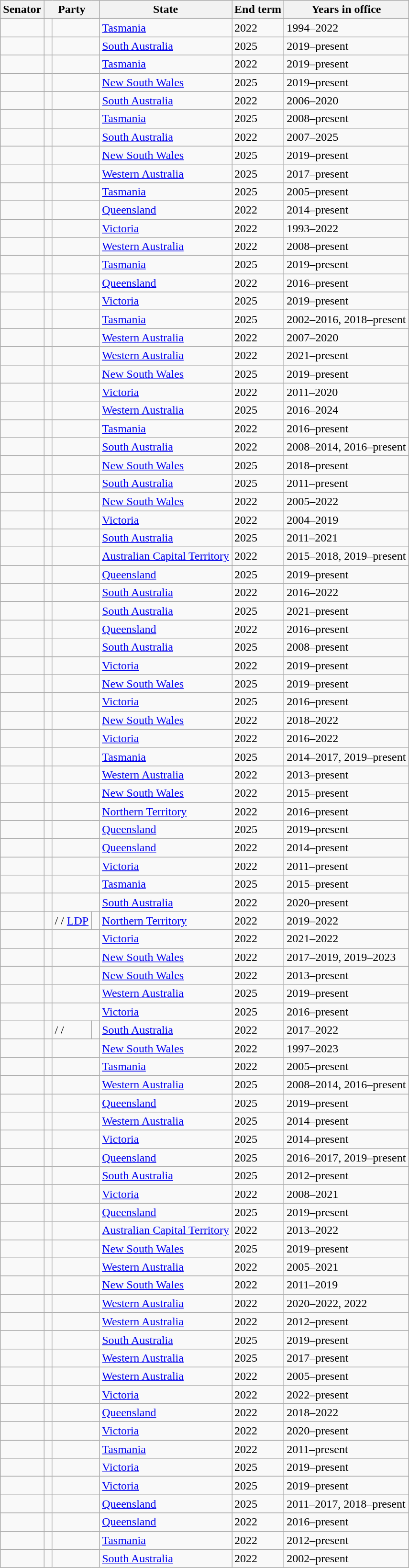<table class="wikitable sortable">
<tr>
<th>Senator</th>
<th colspan="3">Party</th>
<th>State</th>
<th>End term</th>
<th>Years in office</th>
</tr>
<tr>
<td></td>
<td> </td>
<td colspan="2"></td>
<td><a href='#'>Tasmania</a></td>
<td>2022</td>
<td>1994–2022</td>
</tr>
<tr>
<td></td>
<td> </td>
<td colspan="2"></td>
<td><a href='#'>South Australia</a></td>
<td>2025</td>
<td>2019–present</td>
</tr>
<tr>
<td></td>
<td> </td>
<td colspan="2"></td>
<td><a href='#'>Tasmania</a></td>
<td>2022</td>
<td>2019–present</td>
</tr>
<tr>
<td></td>
<td> </td>
<td colspan="2"></td>
<td><a href='#'>New South Wales</a></td>
<td>2025</td>
<td>2019–present</td>
</tr>
<tr>
<td></td>
<td> </td>
<td colspan="2"></td>
<td><a href='#'>South Australia</a></td>
<td>2022</td>
<td>2006–2020</td>
</tr>
<tr>
<td></td>
<td> </td>
<td colspan="2"></td>
<td><a href='#'>Tasmania</a></td>
<td>2025</td>
<td>2008–present</td>
</tr>
<tr>
<td></td>
<td> </td>
<td colspan="2"></td>
<td><a href='#'>South Australia</a></td>
<td>2022</td>
<td>2007–2025</td>
</tr>
<tr>
<td></td>
<td> </td>
<td colspan="2"></td>
<td><a href='#'>New South Wales</a></td>
<td>2025</td>
<td>2019–present</td>
</tr>
<tr>
<td></td>
<td> </td>
<td colspan="2"></td>
<td><a href='#'>Western Australia</a></td>
<td>2025</td>
<td>2017–present</td>
</tr>
<tr>
<td></td>
<td> </td>
<td colspan="2"></td>
<td><a href='#'>Tasmania</a></td>
<td>2025</td>
<td>2005–present</td>
</tr>
<tr>
<td></td>
<td> </td>
<td colspan="2"> </td>
<td><a href='#'>Queensland</a></td>
<td>2022</td>
<td>2014–present</td>
</tr>
<tr>
<td></td>
<td> </td>
<td colspan="2"></td>
<td><a href='#'>Victoria</a></td>
<td>2022</td>
<td>1993–2022</td>
</tr>
<tr>
<td></td>
<td> </td>
<td colspan="2"></td>
<td><a href='#'>Western Australia</a></td>
<td>2022</td>
<td>2008–present</td>
</tr>
<tr>
<td></td>
<td> </td>
<td colspan="2"></td>
<td><a href='#'>Tasmania</a></td>
<td>2025</td>
<td>2019–present</td>
</tr>
<tr>
<td></td>
<td> </td>
<td colspan="2"></td>
<td><a href='#'>Queensland</a></td>
<td>2022</td>
<td>2016–present</td>
</tr>
<tr>
<td></td>
<td> </td>
<td colspan="2"></td>
<td><a href='#'>Victoria</a></td>
<td>2025</td>
<td>2019–present</td>
</tr>
<tr>
<td></td>
<td> </td>
<td colspan="2"></td>
<td><a href='#'>Tasmania</a></td>
<td>2025</td>
<td>2002–2016, 2018–present</td>
</tr>
<tr>
<td></td>
<td> </td>
<td colspan="2"></td>
<td><a href='#'>Western Australia</a></td>
<td>2022</td>
<td>2007–2020</td>
</tr>
<tr>
<td></td>
<td> </td>
<td colspan="2"></td>
<td><a href='#'>Western Australia</a></td>
<td>2022</td>
<td>2021–present</td>
</tr>
<tr>
<td></td>
<td> </td>
<td colspan="2"></td>
<td><a href='#'>New South Wales</a></td>
<td>2025</td>
<td>2019–present</td>
</tr>
<tr>
<td></td>
<td> </td>
<td colspan="2"></td>
<td><a href='#'>Victoria</a></td>
<td>2022</td>
<td>2011–2020</td>
</tr>
<tr>
<td></td>
<td> </td>
<td colspan="2"></td>
<td><a href='#'>Western Australia</a></td>
<td>2025</td>
<td>2016–2024</td>
</tr>
<tr>
<td></td>
<td> </td>
<td colspan="2"></td>
<td><a href='#'>Tasmania</a></td>
<td>2022</td>
<td>2016–present</td>
</tr>
<tr>
<td></td>
<td> </td>
<td colspan="2"></td>
<td><a href='#'>South Australia</a></td>
<td>2022</td>
<td>2008–2014, 2016–present</td>
</tr>
<tr>
<td></td>
<td> </td>
<td colspan="2"></td>
<td><a href='#'>New South Wales</a></td>
<td>2025</td>
<td>2018–present</td>
</tr>
<tr>
<td></td>
<td> </td>
<td colspan="2"></td>
<td><a href='#'>South Australia</a></td>
<td>2025</td>
<td>2011–present</td>
</tr>
<tr>
<td></td>
<td> </td>
<td colspan="2"></td>
<td><a href='#'>New South Wales</a></td>
<td>2022</td>
<td>2005–2022</td>
</tr>
<tr>
<td> </td>
<td> </td>
<td colspan="2"></td>
<td><a href='#'>Victoria</a></td>
<td>2022</td>
<td>2004–2019</td>
</tr>
<tr>
<td> </td>
<td> </td>
<td colspan="2"></td>
<td><a href='#'>South Australia</a></td>
<td>2025</td>
<td>2011–2021</td>
</tr>
<tr>
<td></td>
<td> </td>
<td colspan="2"></td>
<td><a href='#'>Australian Capital Territory</a></td>
<td>2022</td>
<td>2015–2018, 2019–present</td>
</tr>
<tr>
<td></td>
<td> </td>
<td colspan="2"></td>
<td><a href='#'>Queensland</a></td>
<td>2025</td>
<td>2019–present</td>
</tr>
<tr>
<td></td>
<td> </td>
<td colspan="2"></td>
<td><a href='#'>South Australia</a></td>
<td>2022</td>
<td>2016–2022</td>
</tr>
<tr>
<td> </td>
<td> </td>
<td colspan="2"></td>
<td><a href='#'>South Australia</a></td>
<td>2025</td>
<td>2021–present</td>
</tr>
<tr>
<td></td>
<td> </td>
<td colspan="2"></td>
<td><a href='#'>Queensland</a></td>
<td>2022</td>
<td>2016–present</td>
</tr>
<tr>
<td></td>
<td> </td>
<td colspan="2"></td>
<td><a href='#'>South Australia</a></td>
<td>2025</td>
<td>2008–present</td>
</tr>
<tr>
<td></td>
<td> </td>
<td colspan="2"></td>
<td><a href='#'>Victoria</a></td>
<td>2022</td>
<td>2019–present</td>
</tr>
<tr>
<td></td>
<td> </td>
<td colspan="2"></td>
<td><a href='#'>New South Wales</a></td>
<td>2025</td>
<td>2019–present</td>
</tr>
<tr>
<td></td>
<td> </td>
<td colspan="2"></td>
<td><a href='#'>Victoria</a></td>
<td>2025</td>
<td>2016–present</td>
</tr>
<tr>
<td></td>
<td> </td>
<td colspan="2"></td>
<td><a href='#'>New South Wales</a></td>
<td>2022</td>
<td>2018–2022</td>
</tr>
<tr>
<td></td>
<td> </td>
<td colspan="2"></td>
<td><a href='#'>Victoria</a></td>
<td>2022</td>
<td>2016–2022</td>
</tr>
<tr>
<td></td>
<td> </td>
<td colspan="2"></td>
<td><a href='#'>Tasmania</a></td>
<td>2025</td>
<td>2014–2017, 2019–present</td>
</tr>
<tr>
<td></td>
<td> </td>
<td colspan="2"></td>
<td><a href='#'>Western Australia</a></td>
<td>2022</td>
<td>2013–present</td>
</tr>
<tr>
<td></td>
<td> </td>
<td colspan="2"></td>
<td><a href='#'>New South Wales</a></td>
<td>2022</td>
<td>2015–present</td>
</tr>
<tr>
<td></td>
<td> </td>
<td colspan="2"></td>
<td><a href='#'>Northern Territory</a></td>
<td>2022</td>
<td>2016–present</td>
</tr>
<tr>
<td></td>
<td> </td>
<td colspan="2"> </td>
<td><a href='#'>Queensland</a></td>
<td>2025</td>
<td>2019–present</td>
</tr>
<tr>
<td></td>
<td> </td>
<td colspan="2"> </td>
<td><a href='#'>Queensland</a></td>
<td>2022</td>
<td>2014–present</td>
</tr>
<tr>
<td></td>
<td> </td>
<td colspan="2"></td>
<td><a href='#'>Victoria</a></td>
<td>2022</td>
<td>2011–present</td>
</tr>
<tr>
<td></td>
<td> </td>
<td colspan="2"></td>
<td><a href='#'>Tasmania</a></td>
<td>2025</td>
<td>2015–present</td>
</tr>
<tr>
<td></td>
<td> </td>
<td colspan="2"></td>
<td><a href='#'>South Australia</a></td>
<td>2022</td>
<td>2020–present</td>
</tr>
<tr>
<td></td>
<td> </td>
<td> /  / <a href='#'>LDP</a></td>
<td> </td>
<td><a href='#'>Northern Territory</a></td>
<td>2022</td>
<td>2019–2022</td>
</tr>
<tr>
<td></td>
<td> </td>
<td colspan="2"></td>
<td><a href='#'>Victoria</a></td>
<td>2022</td>
<td>2021–2022</td>
</tr>
<tr>
<td></td>
<td> </td>
<td colspan="2"></td>
<td><a href='#'>New South Wales</a></td>
<td>2022</td>
<td>2017–2019, 2019–2023</td>
</tr>
<tr>
<td></td>
<td> </td>
<td colspan="2"></td>
<td><a href='#'>New South Wales</a></td>
<td>2022</td>
<td>2013–present</td>
</tr>
<tr>
<td></td>
<td> </td>
<td colspan="2"></td>
<td><a href='#'>Western Australia</a></td>
<td>2025</td>
<td>2019–present</td>
</tr>
<tr>
<td></td>
<td> </td>
<td colspan="2"></td>
<td><a href='#'>Victoria</a></td>
<td>2025</td>
<td>2016–present</td>
</tr>
<tr>
<td></td>
<td> </td>
<td> /  / </td>
<td> </td>
<td><a href='#'>South Australia</a></td>
<td>2022</td>
<td>2017–2022</td>
</tr>
<tr>
<td></td>
<td> </td>
<td colspan="2"></td>
<td><a href='#'>New South Wales</a></td>
<td>2022</td>
<td>1997–2023</td>
</tr>
<tr>
<td></td>
<td> </td>
<td colspan="2"></td>
<td><a href='#'>Tasmania</a></td>
<td>2022</td>
<td>2005–present</td>
</tr>
<tr>
<td></td>
<td> </td>
<td colspan="2"></td>
<td><a href='#'>Western Australia</a></td>
<td>2025</td>
<td>2008–2014, 2016–present</td>
</tr>
<tr>
<td></td>
<td> </td>
<td colspan="2"> </td>
<td><a href='#'>Queensland</a></td>
<td>2025</td>
<td>2019–present</td>
</tr>
<tr>
<td> </td>
<td> </td>
<td colspan="2"></td>
<td><a href='#'>Western Australia</a></td>
<td>2025</td>
<td>2014–present</td>
</tr>
<tr>
<td></td>
<td> </td>
<td colspan="2"></td>
<td><a href='#'>Victoria</a></td>
<td>2025</td>
<td>2014–present</td>
</tr>
<tr>
<td></td>
<td> </td>
<td colspan="2"></td>
<td><a href='#'>Queensland</a></td>
<td>2025</td>
<td>2016–2017, 2019–present</td>
</tr>
<tr>
<td></td>
<td> </td>
<td colspan="2"></td>
<td><a href='#'>South Australia</a></td>
<td>2025</td>
<td>2012–present</td>
</tr>
<tr>
<td></td>
<td> </td>
<td colspan="2"></td>
<td><a href='#'>Victoria</a></td>
<td>2022</td>
<td>2008–2021</td>
</tr>
<tr>
<td></td>
<td> </td>
<td colspan="2"> </td>
<td><a href='#'>Queensland</a></td>
<td>2025</td>
<td>2019–present</td>
</tr>
<tr>
<td></td>
<td> </td>
<td colspan="2"></td>
<td><a href='#'>Australian Capital Territory</a></td>
<td>2022</td>
<td>2013–2022</td>
</tr>
<tr>
<td></td>
<td> </td>
<td colspan="2"></td>
<td><a href='#'>New South Wales</a></td>
<td>2025</td>
<td>2019–present</td>
</tr>
<tr>
<td></td>
<td> </td>
<td colspan="2"></td>
<td><a href='#'>Western Australia</a></td>
<td>2022</td>
<td>2005–2021</td>
</tr>
<tr>
<td> </td>
<td> </td>
<td colspan="2"></td>
<td><a href='#'>New South Wales</a></td>
<td>2022</td>
<td>2011–2019</td>
</tr>
<tr>
<td></td>
<td> </td>
<td colspan="2"></td>
<td><a href='#'>Western Australia</a></td>
<td>2022</td>
<td>2020–2022, 2022</td>
</tr>
<tr>
<td></td>
<td> </td>
<td colspan="2"></td>
<td><a href='#'>Western Australia</a></td>
<td>2022</td>
<td>2012–present</td>
</tr>
<tr>
<td></td>
<td> </td>
<td colspan="2"></td>
<td><a href='#'>South Australia</a></td>
<td>2025</td>
<td>2019–present</td>
</tr>
<tr>
<td></td>
<td> </td>
<td colspan="2"></td>
<td><a href='#'>Western Australia</a></td>
<td>2025</td>
<td>2017–present</td>
</tr>
<tr>
<td></td>
<td> </td>
<td colspan="2"></td>
<td><a href='#'>Western Australia</a></td>
<td>2022</td>
<td>2005–present</td>
</tr>
<tr>
<td></td>
<td> </td>
<td colspan="2"></td>
<td><a href='#'>Victoria</a></td>
<td>2022</td>
<td>2022–present</td>
</tr>
<tr>
<td></td>
<td> </td>
<td colspan="2"> </td>
<td><a href='#'>Queensland</a></td>
<td>2022</td>
<td>2018–2022</td>
</tr>
<tr>
<td></td>
<td> </td>
<td colspan="2"></td>
<td><a href='#'>Victoria</a></td>
<td>2022</td>
<td>2020–present</td>
</tr>
<tr>
<td></td>
<td> </td>
<td colspan="2"></td>
<td><a href='#'>Tasmania</a></td>
<td>2022</td>
<td>2011–present</td>
</tr>
<tr>
<td></td>
<td> </td>
<td colspan="2"></td>
<td><a href='#'>Victoria</a></td>
<td>2025</td>
<td>2019–present</td>
</tr>
<tr>
<td></td>
<td> </td>
<td colspan="2"></td>
<td><a href='#'>Victoria</a></td>
<td>2025</td>
<td>2019–present</td>
</tr>
<tr>
<td></td>
<td> </td>
<td colspan="2"></td>
<td><a href='#'>Queensland</a></td>
<td>2025</td>
<td>2011–2017, 2018–present</td>
</tr>
<tr>
<td></td>
<td> </td>
<td colspan="2"></td>
<td><a href='#'>Queensland</a></td>
<td>2022</td>
<td>2016–present</td>
</tr>
<tr>
<td></td>
<td> </td>
<td colspan="2"></td>
<td><a href='#'>Tasmania</a></td>
<td>2022</td>
<td>2012–present</td>
</tr>
<tr>
<td></td>
<td> </td>
<td colspan="2"></td>
<td><a href='#'>South Australia</a></td>
<td>2022</td>
<td>2002–present</td>
</tr>
</table>
